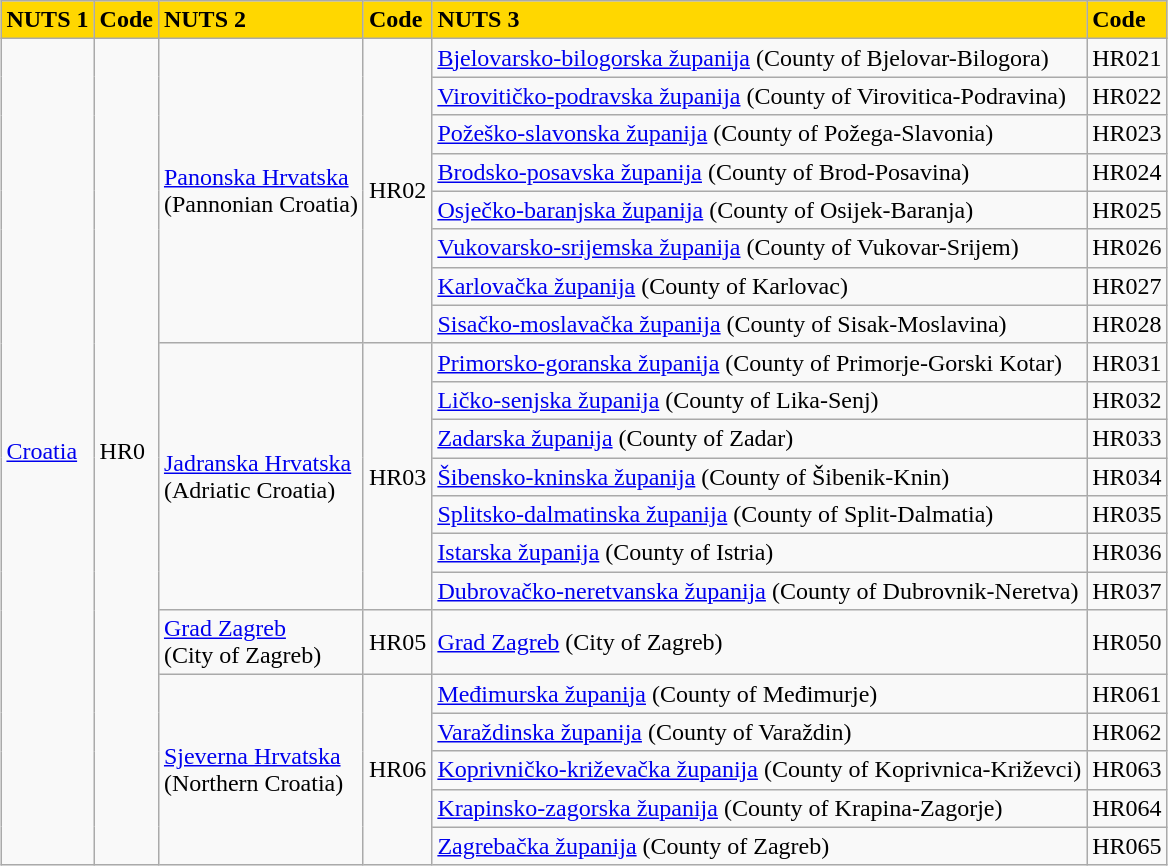<table class="wikitable" style="margin:1em auto;">
<tr>
<th style="background-color:#ffd700;text-align:left;">NUTS 1</th>
<th style="background-color:#ffd700;text-align:left;">Code</th>
<th style="background-color:#ffd700;text-align:left;">NUTS 2</th>
<th style="background-color:#ffd700;text-align:left;">Code</th>
<th style="background-color:#ffd700;text-align:left;">NUTS 3</th>
<th style="background-color:#ffd700;text-align:left;">Code</th>
</tr>
<tr>
<td rowspan=21><a href='#'>Croatia</a></td>
<td rowspan=21>HR0</td>
<td rowspan=8><a href='#'>Panonska Hrvatska</a><br>(Pannonian Croatia)</td>
<td rowspan=8>HR02</td>
<td><a href='#'>Bjelovarsko-bilogorska županija</a> (County of Bjelovar-Bilogora)</td>
<td>HR021</td>
</tr>
<tr>
<td><a href='#'>Virovitičko-podravska županija</a> (County of Virovitica-Podravina)</td>
<td>HR022</td>
</tr>
<tr>
<td><a href='#'>Požeško-slavonska županija</a> (County of Požega-Slavonia)</td>
<td>HR023</td>
</tr>
<tr>
<td><a href='#'>Brodsko-posavska županija</a> (County of Brod-Posavina)</td>
<td>HR024</td>
</tr>
<tr>
<td><a href='#'>Osječko-baranjska županija</a> (County of Osijek-Baranja)</td>
<td>HR025</td>
</tr>
<tr>
<td><a href='#'>Vukovarsko-srijemska županija</a> (County of Vukovar-Srijem)</td>
<td>HR026</td>
</tr>
<tr>
<td><a href='#'>Karlovačka županija</a> (County of Karlovac)</td>
<td>HR027</td>
</tr>
<tr>
<td><a href='#'>Sisačko-moslavačka županija</a> (County of Sisak-Moslavina)</td>
<td>HR028</td>
</tr>
<tr>
<td rowspan=7><a href='#'>Jadranska Hrvatska</a><br>(Adriatic Croatia)</td>
<td rowspan=7>HR03</td>
<td><a href='#'>Primorsko-goranska županija</a> (County of Primorje-Gorski Kotar)</td>
<td>HR031</td>
</tr>
<tr>
<td><a href='#'>Ličko-senjska županija</a> (County of Lika-Senj)</td>
<td>HR032</td>
</tr>
<tr>
<td><a href='#'>Zadarska županija</a> (County of Zadar)</td>
<td>HR033</td>
</tr>
<tr>
<td><a href='#'>Šibensko-kninska županija</a> (County of Šibenik-Knin)</td>
<td>HR034</td>
</tr>
<tr>
<td><a href='#'>Splitsko-dalmatinska županija</a> (County of Split-Dalmatia)</td>
<td>HR035</td>
</tr>
<tr>
<td><a href='#'>Istarska županija</a> (County of Istria)</td>
<td>HR036</td>
</tr>
<tr>
<td><a href='#'>Dubrovačko-neretvanska županija</a> (County of Dubrovnik-Neretva)</td>
<td>HR037</td>
</tr>
<tr>
<td><a href='#'>Grad Zagreb</a><br>(City of Zagreb)</td>
<td>HR05</td>
<td><a href='#'>Grad Zagreb</a> (City of Zagreb)</td>
<td>HR050</td>
</tr>
<tr>
<td rowspan=5><a href='#'>Sjeverna Hrvatska</a><br>(Northern Croatia)</td>
<td rowspan=5>HR06</td>
<td><a href='#'>Međimurska županija</a> (County of Međimurje)</td>
<td>HR061</td>
</tr>
<tr>
<td><a href='#'>Varaždinska županija</a> (County of Varaždin)</td>
<td>HR062</td>
</tr>
<tr>
<td><a href='#'>Koprivničko-križevačka županija</a> (County of Koprivnica-Križevci)</td>
<td>HR063</td>
</tr>
<tr>
<td><a href='#'>Krapinsko-zagorska županija</a> (County of Krapina-Zagorje)</td>
<td>HR064</td>
</tr>
<tr>
<td><a href='#'>Zagrebačka županija</a> (County of Zagreb)</td>
<td>HR065</td>
</tr>
</table>
